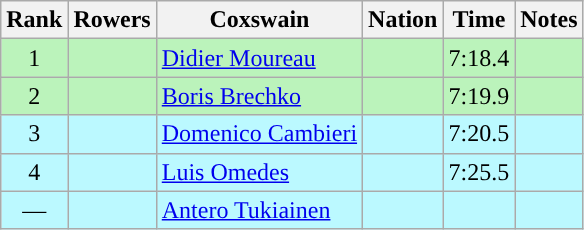<table class="wikitable sortable" style="text-align:center">
<tr>
<th>Rank</th>
<th>Rowers</th>
<th>Coxswain</th>
<th>Nation</th>
<th>Time</th>
<th>Notes</th>
</tr>
<tr bgcolor=bbf3bb>
<td>1</td>
<td align=left></td>
<td align=left><a href='#'>Didier Moureau</a></td>
<td align=left></td>
<td>7:18.4</td>
<td></td>
</tr>
<tr bgcolor=bbf3bb>
<td>2</td>
<td align=left></td>
<td align=left><a href='#'>Boris Brechko</a></td>
<td align=left></td>
<td>7:19.9</td>
<td></td>
</tr>
<tr bgcolor=bbf9ff>
<td>3</td>
<td align=left></td>
<td align=left><a href='#'>Domenico Cambieri</a></td>
<td align=left></td>
<td>7:20.5</td>
<td></td>
</tr>
<tr bgcolor=bbf9ff>
<td>4</td>
<td align=left></td>
<td align=left><a href='#'>Luis Omedes</a></td>
<td align=left></td>
<td>7:25.5</td>
<td></td>
</tr>
<tr bgcolor=bbf9ff>
<td data-sort-value=5>—</td>
<td align=left></td>
<td align=left><a href='#'>Antero Tukiainen</a></td>
<td align=left></td>
<td data-sort-value=9:99.99></td>
<td></td>
</tr>
</table>
